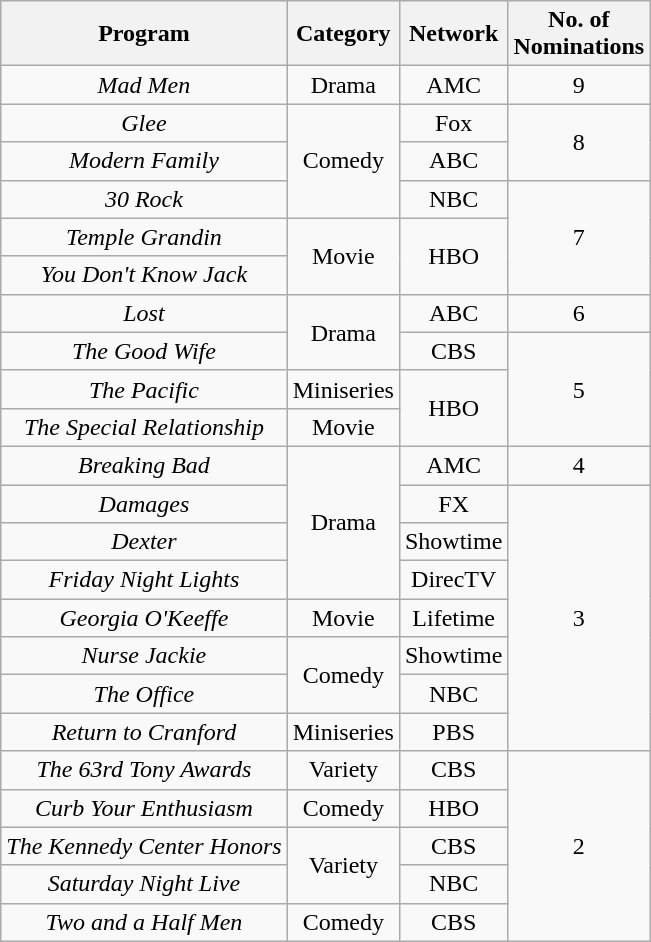<table class="wikitable">
<tr>
<th>Program</th>
<th>Category</th>
<th>Network</th>
<th>No. of<br>Nominations</th>
</tr>
<tr style="text-align:center">
<td><em>Mad Men</em></td>
<td>Drama</td>
<td>AMC</td>
<td>9</td>
</tr>
<tr style="text-align:center">
<td><em>Glee</em></td>
<td rowspan="3">Comedy</td>
<td>Fox</td>
<td rowspan="2">8</td>
</tr>
<tr style="text-align:center">
<td><em>Modern Family</em></td>
<td>ABC</td>
</tr>
<tr style="text-align:center">
<td><em>30 Rock</em></td>
<td>NBC</td>
<td rowspan="3">7</td>
</tr>
<tr style="text-align:center">
<td><em>Temple Grandin</em></td>
<td rowspan="2">Movie</td>
<td rowspan="2">HBO</td>
</tr>
<tr style="text-align:center">
<td><em>You Don't Know Jack</em></td>
</tr>
<tr style="text-align:center">
<td><em>Lost</em></td>
<td rowspan="2">Drama</td>
<td>ABC</td>
<td>6</td>
</tr>
<tr style="text-align:center">
<td><em>The Good Wife</em></td>
<td>CBS</td>
<td rowspan="3">5</td>
</tr>
<tr style="text-align:center">
<td><em>The Pacific</em></td>
<td>Miniseries</td>
<td rowspan="2">HBO</td>
</tr>
<tr style="text-align:center">
<td><em>The Special Relationship</em></td>
<td>Movie</td>
</tr>
<tr style="text-align:center">
<td><em>Breaking Bad</em></td>
<td rowspan="4">Drama</td>
<td>AMC</td>
<td>4</td>
</tr>
<tr style="text-align:center">
<td><em>Damages</em></td>
<td>FX</td>
<td rowspan="7">3</td>
</tr>
<tr style="text-align:center">
<td><em>Dexter</em></td>
<td>Showtime</td>
</tr>
<tr style="text-align:center">
<td><em>Friday Night Lights</em></td>
<td>DirecTV</td>
</tr>
<tr style="text-align:center">
<td><em>Georgia O'Keeffe</em></td>
<td>Movie</td>
<td>Lifetime</td>
</tr>
<tr style="text-align:center">
<td><em>Nurse Jackie</em></td>
<td rowspan="2">Comedy</td>
<td>Showtime</td>
</tr>
<tr style="text-align:center">
<td><em>The Office</em></td>
<td>NBC</td>
</tr>
<tr style="text-align:center">
<td><em>Return to Cranford</em></td>
<td>Miniseries</td>
<td>PBS</td>
</tr>
<tr style="text-align:center">
<td><em>The 63rd Tony Awards</em></td>
<td>Variety</td>
<td>CBS</td>
<td rowspan="5">2</td>
</tr>
<tr style="text-align:center">
<td><em>Curb Your Enthusiasm</em></td>
<td>Comedy</td>
<td>HBO</td>
</tr>
<tr style="text-align:center">
<td><em>The Kennedy Center Honors</em></td>
<td rowspan="2">Variety</td>
<td>CBS</td>
</tr>
<tr style="text-align:center">
<td><em>Saturday Night Live</em></td>
<td>NBC</td>
</tr>
<tr style="text-align:center">
<td><em>Two and a Half Men</em></td>
<td>Comedy</td>
<td>CBS</td>
</tr>
</table>
